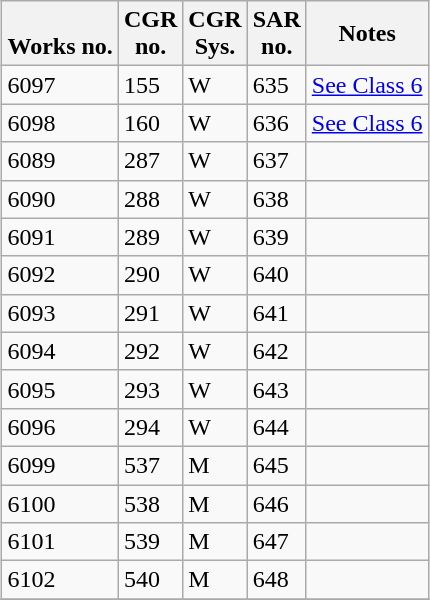<table class="wikitable collapsible collapsed sortable" style="margin:0.5em auto; font-size:100%;">
<tr>
<th><br>Works no.</th>
<th>CGR<br>no.</th>
<th>CGR<br>Sys.</th>
<th>SAR<br>no.</th>
<th>Notes</th>
</tr>
<tr>
<td>6097</td>
<td>155</td>
<td>W</td>
<td>635</td>
<td><a href='#'>See Class 6</a></td>
</tr>
<tr>
<td>6098</td>
<td>160</td>
<td>W</td>
<td>636</td>
<td><a href='#'>See Class 6</a></td>
</tr>
<tr>
<td>6089</td>
<td>287</td>
<td>W</td>
<td>637</td>
<td></td>
</tr>
<tr>
<td>6090</td>
<td>288</td>
<td>W</td>
<td>638</td>
<td></td>
</tr>
<tr>
<td>6091</td>
<td>289</td>
<td>W</td>
<td>639</td>
<td></td>
</tr>
<tr>
<td>6092</td>
<td>290</td>
<td>W</td>
<td>640</td>
<td></td>
</tr>
<tr>
<td>6093</td>
<td>291</td>
<td>W</td>
<td>641</td>
<td></td>
</tr>
<tr>
<td>6094</td>
<td>292</td>
<td>W</td>
<td>642</td>
<td></td>
</tr>
<tr>
<td>6095</td>
<td>293</td>
<td>W</td>
<td>643</td>
<td></td>
</tr>
<tr>
<td>6096</td>
<td>294</td>
<td>W</td>
<td>644</td>
<td></td>
</tr>
<tr>
<td>6099</td>
<td>537</td>
<td>M</td>
<td>645</td>
<td></td>
</tr>
<tr>
<td>6100</td>
<td>538</td>
<td>M</td>
<td>646</td>
<td></td>
</tr>
<tr>
<td>6101</td>
<td>539</td>
<td>M</td>
<td>647</td>
<td></td>
</tr>
<tr>
<td>6102</td>
<td>540</td>
<td>M</td>
<td>648</td>
<td></td>
</tr>
<tr>
</tr>
</table>
